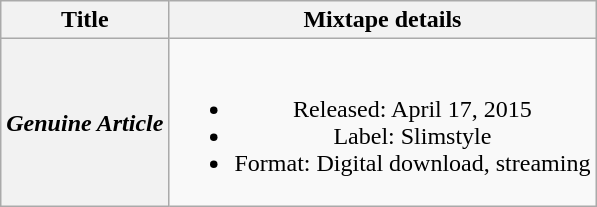<table class="wikitable plainrowheaders" style="text-align:center;">
<tr>
<th>Title</th>
<th>Mixtape details</th>
</tr>
<tr>
<th scope="row"><em>Genuine Article</em></th>
<td><br><ul><li>Released: April 17, 2015</li><li>Label: Slimstyle</li><li>Format: Digital download, streaming</li></ul></td>
</tr>
</table>
